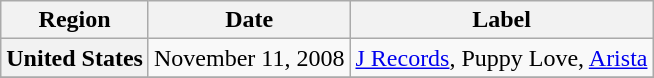<table class="wikitable plainrowheaders">
<tr>
<th scope="col">Region</th>
<th scope="col">Date</th>
<th scope="col">Label</th>
</tr>
<tr>
<th scope="row">United States</th>
<td rowspan="1">November 11, 2008</td>
<td rowspan="1"><a href='#'>J Records</a>, Puppy Love, <a href='#'>Arista</a></td>
</tr>
<tr>
</tr>
</table>
